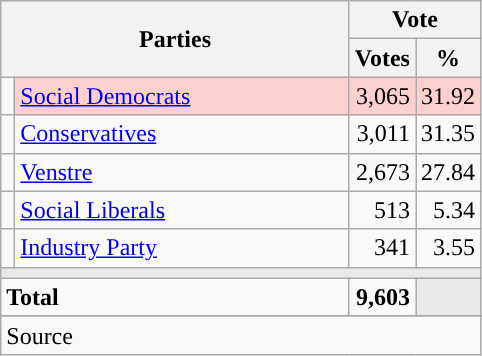<table class="wikitable" style="text-align:right;">
<tr>
<th style="text-align:centre;" rowspan="2" colspan="2" width="225">Parties</th>
<th colspan="3">Vote</th>
</tr>
<tr>
<th width="15">Votes</th>
<th width="15">%</th>
</tr>
<tr>
<td width="2" style="color:inherit;background:"></td>
<td bgcolor=#fbd0ce  align="left"><a href='#'>Social Democrats</a></td>
<td bgcolor=#fbd0ce>3,065</td>
<td bgcolor=#fbd0ce>31.92</td>
</tr>
<tr>
<td width="2" style="color:inherit;background:"></td>
<td align="left"><a href='#'>Conservatives</a></td>
<td>3,011</td>
<td>31.35</td>
</tr>
<tr>
<td width="2" style="color:inherit;background:"></td>
<td align="left"><a href='#'>Venstre</a></td>
<td>2,673</td>
<td>27.84</td>
</tr>
<tr>
<td width="2" style="color:inherit;background:"></td>
<td align="left"><a href='#'>Social Liberals</a></td>
<td>513</td>
<td>5.34</td>
</tr>
<tr>
<td width="2" style="color:inherit;background:"></td>
<td align="left"><a href='#'>Industry Party</a></td>
<td>341</td>
<td>3.55</td>
</tr>
<tr>
<td colspan="7" bgcolor="#E9E9E9"></td>
</tr>
<tr>
<td align="left" colspan="2"><strong>Total</strong></td>
<td><strong>9,603</strong></td>
<td bgcolor="#E9E9E9" colspan="2"></td>
</tr>
<tr>
</tr>
<tr>
<td align="left" colspan="6">Source</td>
</tr>
</table>
